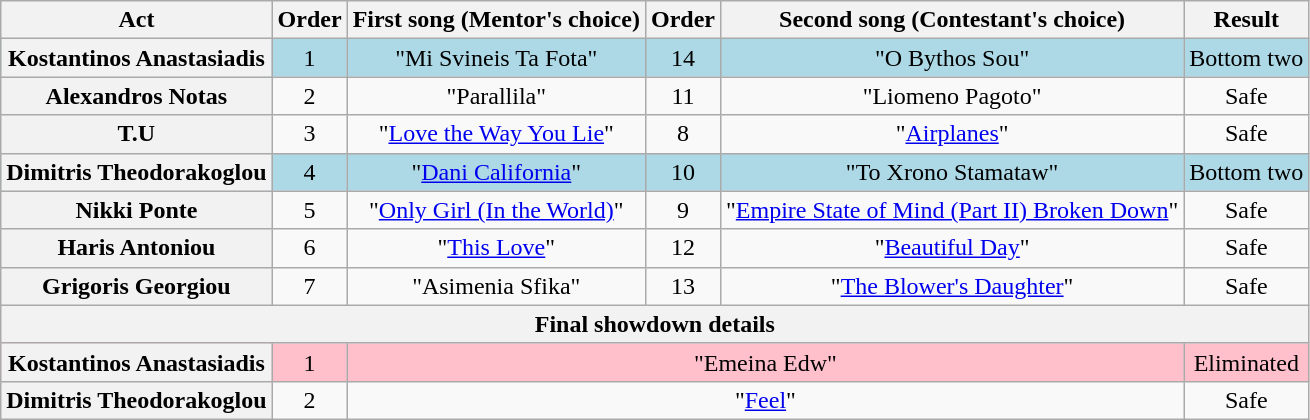<table class="wikitable plainrowheaders" style="text-align:center;">
<tr>
<th scope="col">Act</th>
<th scope="col">Order</th>
<th scope="col">First song (Mentor's choice)</th>
<th scope="col">Order</th>
<th scope="col">Second song (Contestant's choice)</th>
<th scope="col">Result</th>
</tr>
<tr style="background:lightblue;">
<th scope="row">Kostantinos Anastasiadis</th>
<td>1</td>
<td>"Mi Svineis Ta Fota"</td>
<td>14</td>
<td>"O Bythos Sou"</td>
<td>Bottom two</td>
</tr>
<tr>
<th scope="row">Alexandros Notas</th>
<td>2</td>
<td>"Parallila"</td>
<td>11</td>
<td>"Liomeno Pagoto"</td>
<td>Safe</td>
</tr>
<tr>
<th scope="row">T.U</th>
<td>3</td>
<td>"<a href='#'>Love the Way You Lie</a>"</td>
<td>8</td>
<td>"<a href='#'>Airplanes</a>"</td>
<td>Safe</td>
</tr>
<tr style="background:lightblue;">
<th scope="row">Dimitris Theodorakoglou</th>
<td>4</td>
<td>"<a href='#'>Dani California</a>"</td>
<td>10</td>
<td>"To Xrono Stamataw"</td>
<td>Bottom two</td>
</tr>
<tr>
<th scope="row">Nikki Ponte</th>
<td>5</td>
<td>"<a href='#'>Only Girl (In the World)</a>"</td>
<td>9</td>
<td>"<a href='#'>Empire State of Mind (Part II) Broken Down</a>"</td>
<td>Safe</td>
</tr>
<tr>
<th scope="row">Haris Antoniou</th>
<td>6</td>
<td>"<a href='#'>This Love</a>"</td>
<td>12</td>
<td>"<a href='#'>Beautiful Day</a>"</td>
<td>Safe</td>
</tr>
<tr>
<th scope="row">Grigoris Georgiou</th>
<td>7</td>
<td>"Asimenia Sfika"</td>
<td>13</td>
<td>"<a href='#'>The Blower's Daughter</a>"</td>
<td>Safe</td>
</tr>
<tr>
<th scope="col" colspan="7">Final showdown details</th>
</tr>
<tr style="background:pink;">
<th scope="row">Kostantinos Anastasiadis</th>
<td>1</td>
<td colspan="3">"Emeina Edw"</td>
<td>Eliminated</td>
</tr>
<tr>
<th scope="row">Dimitris Theodorakoglou</th>
<td>2</td>
<td colspan="3">"<a href='#'>Feel</a>"</td>
<td>Safe</td>
</tr>
</table>
